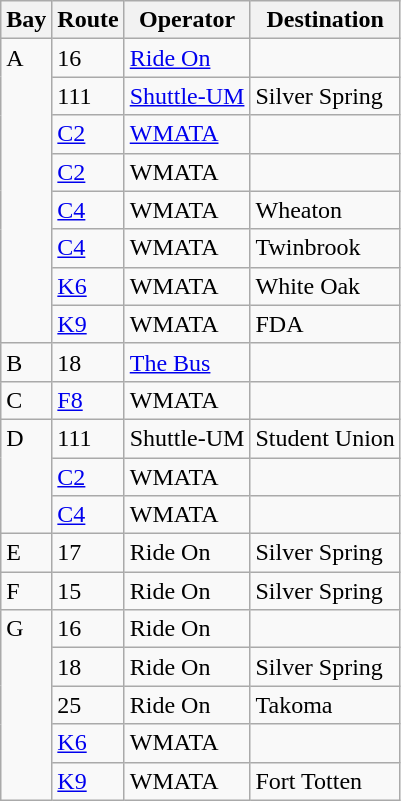<table class="wikitable">
<tr>
<th>Bay</th>
<th>Route</th>
<th>Operator</th>
<th>Destination</th>
</tr>
<tr>
<td rowspan=8 valign=top>A</td>
<td>16</td>
<td><a href='#'>Ride On</a></td>
<td></td>
</tr>
<tr>
<td>111</td>
<td><a href='#'>Shuttle-UM</a></td>
<td>Silver Spring</td>
</tr>
<tr>
<td><a href='#'>C2</a></td>
<td><a href='#'>WMATA</a></td>
<td></td>
</tr>
<tr>
<td><a href='#'>C2</a></td>
<td>WMATA</td>
<td></td>
</tr>
<tr>
<td><a href='#'>C4</a></td>
<td>WMATA</td>
<td>Wheaton</td>
</tr>
<tr>
<td><a href='#'>C4</a></td>
<td>WMATA</td>
<td>Twinbrook</td>
</tr>
<tr>
<td><a href='#'>K6</a></td>
<td>WMATA</td>
<td>White Oak</td>
</tr>
<tr>
<td><a href='#'>K9</a></td>
<td>WMATA</td>
<td>FDA</td>
</tr>
<tr>
<td>B</td>
<td>18</td>
<td><a href='#'>The Bus</a></td>
<td></td>
</tr>
<tr>
<td>C</td>
<td><a href='#'>F8</a></td>
<td>WMATA</td>
<td></td>
</tr>
<tr>
<td rowspan=3 valign=top>D</td>
<td>111</td>
<td>Shuttle-UM</td>
<td>Student Union</td>
</tr>
<tr>
<td><a href='#'>C2</a></td>
<td>WMATA</td>
<td></td>
</tr>
<tr>
<td><a href='#'>C4</a></td>
<td>WMATA</td>
<td></td>
</tr>
<tr>
<td>E</td>
<td>17</td>
<td>Ride On</td>
<td>Silver Spring</td>
</tr>
<tr>
<td>F</td>
<td>15</td>
<td>Ride On</td>
<td>Silver Spring</td>
</tr>
<tr>
<td rowspan=5 valign=top>G</td>
<td>16</td>
<td>Ride On</td>
<td></td>
</tr>
<tr>
<td>18</td>
<td>Ride On</td>
<td>Silver Spring</td>
</tr>
<tr>
<td>25</td>
<td>Ride On</td>
<td>Takoma</td>
</tr>
<tr>
<td><a href='#'>K6</a></td>
<td>WMATA</td>
<td></td>
</tr>
<tr>
<td><a href='#'>K9</a></td>
<td>WMATA</td>
<td>Fort Totten</td>
</tr>
</table>
